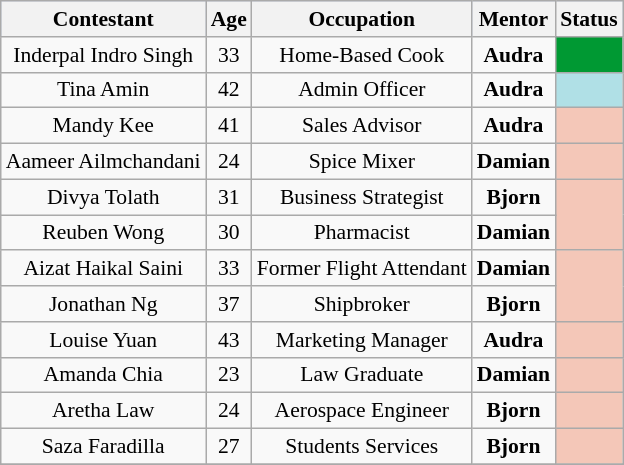<table class="wikitable sortable" style="text-align:center; font-size:90%;">
<tr style="background:#C1D8FF;">
<th>Contestant</th>
<th>Age</th>
<th>Occupation</th>
<th>Mentor</th>
<th>Status</th>
</tr>
<tr>
<td>Inderpal Indro Singh</td>
<td>33</td>
<td>Home-Based Cook</td>
<td><strong><span>Audra</span></strong></td>
<td style="background:#093;"><span></span></td>
</tr>
<tr>
<td>Tina Amin</td>
<td>42</td>
<td>Admin Officer</td>
<td><strong><span>Audra</span></strong></td>
<td style="background:#B0E0E6;"></td>
</tr>
<tr>
<td>Mandy Kee</td>
<td>41</td>
<td>Sales Advisor</td>
<td><strong><span>Audra</span></strong></td>
<td style="background:#f4c7b8; text-align:center;"></td>
</tr>
<tr>
<td>Aameer Ailmchandani</td>
<td>24</td>
<td>Spice Mixer</td>
<td><strong><span>Damian</span></strong></td>
<td style="background:#f4c7b8; text-align:center;"></td>
</tr>
<tr>
<td>Divya Tolath</td>
<td>31</td>
<td>Business Strategist</td>
<td><strong><span>Bjorn</span></strong></td>
<td rowspan="2" style="background:#f4c7b8; text-align:center;"></td>
</tr>
<tr>
<td>Reuben Wong</td>
<td>30</td>
<td>Pharmacist</td>
<td><strong><span>Damian</span></strong></td>
</tr>
<tr>
<td>Aizat Haikal Saini</td>
<td>33</td>
<td>Former Flight Attendant</td>
<td><strong><span>Damian</span></strong></td>
<td rowspan="2" style="background:#f4c7b8; text-align:center;"></td>
</tr>
<tr>
<td>Jonathan Ng</td>
<td>37</td>
<td>Shipbroker</td>
<td><strong><span>Bjorn</span></strong></td>
</tr>
<tr>
<td>Louise Yuan</td>
<td>43</td>
<td>Marketing Manager</td>
<td><strong><span>Audra</span></strong></td>
<td rowspan="1" style="background:#f4c7b8; text-align:center;"></td>
</tr>
<tr>
<td>Amanda Chia</td>
<td>23</td>
<td>Law Graduate</td>
<td><strong><span>Damian</span></strong></td>
<td rowspan="1" style="background:#f4c7b8; text-align:center;"></td>
</tr>
<tr>
<td>Aretha Law</td>
<td>24</td>
<td>Aerospace Engineer</td>
<td><strong><span>Bjorn</span></strong></td>
<td rowspan="1" style="background:#f4c7b8; text-align:center;"></td>
</tr>
<tr>
<td>Saza Faradilla</td>
<td>27</td>
<td>Students Services</td>
<td><strong><span>Bjorn</span></strong></td>
<td rowspan="1" style="background:#f4c7b8; text-align:center;"></td>
</tr>
<tr>
</tr>
</table>
